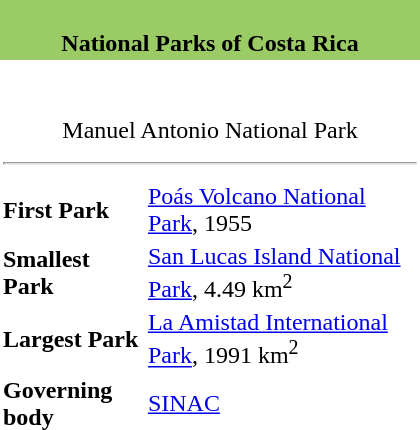<table class="toccolours" border=0 cellpadding=2 cellspacing=0 width=280px align=right style="margin-left:0.5em">
<tr>
<td style="background:#9BCB65;" align="center" colspan=2><br><span><strong>National Parks of Costa Rica</strong></span></td>
</tr>
<tr>
<td align="center" colspan=10><br><br>Manuel Antonio National Park</td>
</tr>
<tr>
<td colspan="2"><hr></td>
</tr>
<tr>
<td><strong>First Park</strong></td>
<td><a href='#'>Poás Volcano National Park</a>, 1955</td>
</tr>
<tr>
<td><strong>Smallest Park</strong></td>
<td><a href='#'>San Lucas Island National Park</a>, 4.49 km<sup>2</sup></td>
</tr>
<tr>
<td><strong>Largest Park</strong></td>
<td><a href='#'>La Amistad International Park</a>, 1991 km<sup>2</sup></td>
</tr>
<tr>
<td><strong>Governing body</strong></td>
<td><a href='#'>SINAC</a></td>
</tr>
</table>
